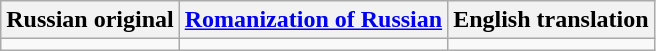<table class="wikitable">
<tr>
<th>Russian original</th>
<th><a href='#'>Romanization of Russian</a></th>
<th>English translation</th>
</tr>
<tr style="valign:top;white-space:nowrap;">
<td></td>
<td></td>
<td></td>
</tr>
</table>
